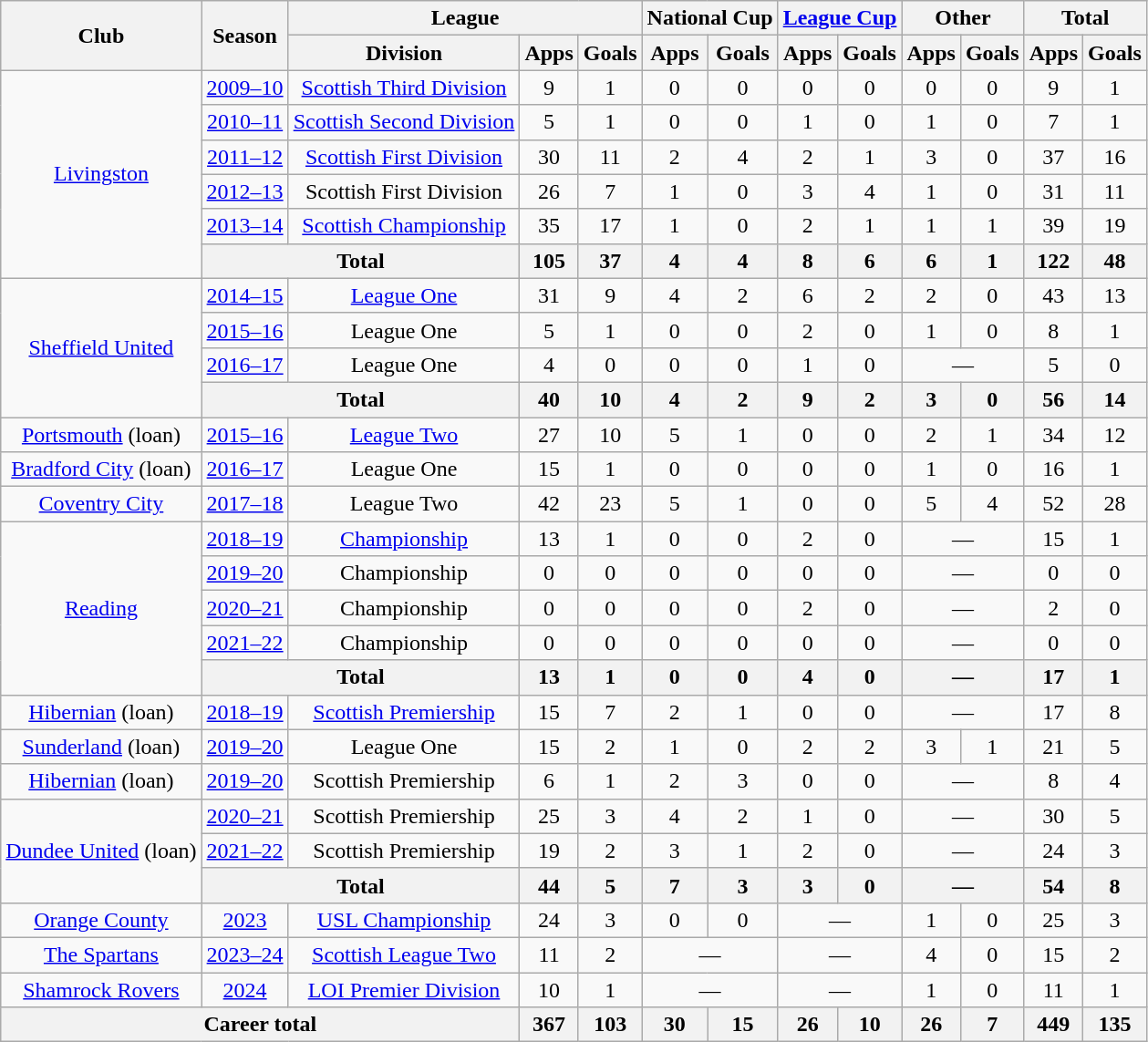<table class="wikitable" style="text-align:center">
<tr>
<th rowspan="2">Club</th>
<th rowspan="2">Season</th>
<th colspan="3">League</th>
<th colspan="2">National Cup</th>
<th colspan="2"><a href='#'>League Cup</a></th>
<th colspan="2">Other</th>
<th colspan="2">Total</th>
</tr>
<tr>
<th>Division</th>
<th>Apps</th>
<th>Goals</th>
<th>Apps</th>
<th>Goals</th>
<th>Apps</th>
<th>Goals</th>
<th>Apps</th>
<th>Goals</th>
<th>Apps</th>
<th>Goals</th>
</tr>
<tr>
<td rowspan="6"><a href='#'>Livingston</a></td>
<td><a href='#'>2009–10</a></td>
<td><a href='#'>Scottish Third Division</a></td>
<td>9</td>
<td>1</td>
<td>0</td>
<td>0</td>
<td>0</td>
<td>0</td>
<td>0</td>
<td>0</td>
<td>9</td>
<td>1</td>
</tr>
<tr>
<td><a href='#'>2010–11</a></td>
<td><a href='#'>Scottish Second Division</a></td>
<td>5</td>
<td>1</td>
<td>0</td>
<td>0</td>
<td>1</td>
<td>0</td>
<td>1</td>
<td>0</td>
<td>7</td>
<td>1</td>
</tr>
<tr>
<td><a href='#'>2011–12</a></td>
<td><a href='#'>Scottish First Division</a></td>
<td>30</td>
<td>11</td>
<td>2</td>
<td>4</td>
<td>2</td>
<td>1</td>
<td>3</td>
<td>0</td>
<td>37</td>
<td>16</td>
</tr>
<tr>
<td><a href='#'>2012–13</a></td>
<td>Scottish First Division</td>
<td>26</td>
<td>7</td>
<td>1</td>
<td>0</td>
<td>3</td>
<td>4</td>
<td>1</td>
<td>0</td>
<td>31</td>
<td>11</td>
</tr>
<tr>
<td><a href='#'>2013–14</a></td>
<td><a href='#'>Scottish Championship</a></td>
<td>35</td>
<td>17</td>
<td>1</td>
<td>0</td>
<td>2</td>
<td>1</td>
<td>1</td>
<td>1</td>
<td>39</td>
<td>19</td>
</tr>
<tr>
<th colspan="2">Total</th>
<th>105</th>
<th>37</th>
<th>4</th>
<th>4</th>
<th>8</th>
<th>6</th>
<th>6</th>
<th>1</th>
<th>122</th>
<th>48</th>
</tr>
<tr>
<td rowspan="4"><a href='#'>Sheffield United</a></td>
<td><a href='#'>2014–15</a></td>
<td><a href='#'>League One</a></td>
<td>31</td>
<td>9</td>
<td>4</td>
<td>2</td>
<td>6</td>
<td>2</td>
<td>2</td>
<td>0</td>
<td>43</td>
<td>13</td>
</tr>
<tr>
<td><a href='#'>2015–16</a></td>
<td>League One</td>
<td>5</td>
<td>1</td>
<td>0</td>
<td>0</td>
<td>2</td>
<td>0</td>
<td>1</td>
<td>0</td>
<td>8</td>
<td>1</td>
</tr>
<tr>
<td><a href='#'>2016–17</a></td>
<td>League One</td>
<td>4</td>
<td>0</td>
<td>0</td>
<td>0</td>
<td>1</td>
<td>0</td>
<td colspan=2>—</td>
<td>5</td>
<td>0</td>
</tr>
<tr>
<th colspan="2">Total</th>
<th>40</th>
<th>10</th>
<th>4</th>
<th>2</th>
<th>9</th>
<th>2</th>
<th>3</th>
<th>0</th>
<th>56</th>
<th>14</th>
</tr>
<tr>
<td><a href='#'>Portsmouth</a> (loan)</td>
<td><a href='#'>2015–16</a></td>
<td><a href='#'>League Two</a></td>
<td>27</td>
<td>10</td>
<td>5</td>
<td>1</td>
<td>0</td>
<td>0</td>
<td>2</td>
<td>1</td>
<td>34</td>
<td>12</td>
</tr>
<tr>
<td><a href='#'>Bradford City</a> (loan)</td>
<td><a href='#'>2016–17</a></td>
<td>League One</td>
<td>15</td>
<td>1</td>
<td>0</td>
<td>0</td>
<td>0</td>
<td>0</td>
<td>1</td>
<td>0</td>
<td>16</td>
<td>1</td>
</tr>
<tr>
<td><a href='#'>Coventry City</a></td>
<td><a href='#'>2017–18</a></td>
<td>League Two</td>
<td>42</td>
<td>23</td>
<td>5</td>
<td>1</td>
<td>0</td>
<td>0</td>
<td>5</td>
<td>4</td>
<td>52</td>
<td>28</td>
</tr>
<tr>
<td rowspan=5><a href='#'>Reading</a></td>
<td><a href='#'>2018–19</a></td>
<td><a href='#'>Championship</a></td>
<td>13</td>
<td>1</td>
<td>0</td>
<td>0</td>
<td>2</td>
<td>0</td>
<td colspan=2>—</td>
<td>15</td>
<td>1</td>
</tr>
<tr>
<td><a href='#'>2019–20</a></td>
<td>Championship</td>
<td>0</td>
<td>0</td>
<td>0</td>
<td>0</td>
<td>0</td>
<td>0</td>
<td colspan=2>—</td>
<td>0</td>
<td>0</td>
</tr>
<tr>
<td><a href='#'>2020–21</a></td>
<td>Championship</td>
<td>0</td>
<td>0</td>
<td>0</td>
<td>0</td>
<td>2</td>
<td>0</td>
<td colspan=2>—</td>
<td>2</td>
<td>0</td>
</tr>
<tr>
<td><a href='#'>2021–22</a></td>
<td>Championship</td>
<td>0</td>
<td>0</td>
<td>0</td>
<td>0</td>
<td>0</td>
<td>0</td>
<td colspan=2>—</td>
<td>0</td>
<td>0</td>
</tr>
<tr>
<th colspan="2">Total</th>
<th>13</th>
<th>1</th>
<th>0</th>
<th>0</th>
<th>4</th>
<th>0</th>
<th colspan="2">—</th>
<th>17</th>
<th>1</th>
</tr>
<tr>
<td><a href='#'>Hibernian</a> (loan)</td>
<td><a href='#'>2018–19</a></td>
<td><a href='#'>Scottish Premiership</a></td>
<td>15</td>
<td>7</td>
<td>2</td>
<td>1</td>
<td>0</td>
<td>0</td>
<td colspan=2>—</td>
<td>17</td>
<td>8</td>
</tr>
<tr>
<td><a href='#'>Sunderland</a> (loan)</td>
<td><a href='#'>2019–20</a></td>
<td>League One</td>
<td>15</td>
<td>2</td>
<td>1</td>
<td>0</td>
<td>2</td>
<td>2</td>
<td>3</td>
<td>1</td>
<td>21</td>
<td>5</td>
</tr>
<tr>
<td><a href='#'>Hibernian</a> (loan)</td>
<td><a href='#'>2019–20</a></td>
<td>Scottish Premiership</td>
<td>6</td>
<td>1</td>
<td>2</td>
<td>3</td>
<td>0</td>
<td>0</td>
<td colspan=2>—</td>
<td>8</td>
<td>4</td>
</tr>
<tr>
<td rowspan="3"><a href='#'>Dundee United</a> (loan)</td>
<td><a href='#'>2020–21</a></td>
<td>Scottish Premiership</td>
<td>25</td>
<td>3</td>
<td>4</td>
<td>2</td>
<td>1</td>
<td>0</td>
<td colspan=2>—</td>
<td>30</td>
<td>5</td>
</tr>
<tr>
<td><a href='#'>2021–22</a></td>
<td>Scottish Premiership</td>
<td>19</td>
<td>2</td>
<td>3</td>
<td>1</td>
<td>2</td>
<td>0</td>
<td colspan="2">—</td>
<td>24</td>
<td>3</td>
</tr>
<tr>
<th colspan="2">Total</th>
<th>44</th>
<th>5</th>
<th>7</th>
<th>3</th>
<th>3</th>
<th>0</th>
<th colspan="2">—</th>
<th>54</th>
<th>8</th>
</tr>
<tr>
<td><a href='#'>Orange County</a></td>
<td><a href='#'>2023</a></td>
<td><a href='#'>USL Championship</a></td>
<td>24</td>
<td>3</td>
<td>0</td>
<td>0</td>
<td colspan=2>—</td>
<td>1</td>
<td>0</td>
<td>25</td>
<td>3</td>
</tr>
<tr>
<td><a href='#'>The Spartans</a></td>
<td><a href='#'>2023–24</a></td>
<td><a href='#'>Scottish League Two</a></td>
<td>11</td>
<td>2</td>
<td colspan=2>—</td>
<td colspan=2>—</td>
<td>4</td>
<td>0</td>
<td>15</td>
<td>2</td>
</tr>
<tr>
<td><a href='#'>Shamrock Rovers</a></td>
<td><a href='#'>2024</a></td>
<td><a href='#'>LOI Premier Division</a></td>
<td>10</td>
<td>1</td>
<td colspan=2>—</td>
<td colspan=2>—</td>
<td>1</td>
<td>0</td>
<td>11</td>
<td>1</td>
</tr>
<tr>
<th colspan="3">Career total</th>
<th>367</th>
<th>103</th>
<th>30</th>
<th>15</th>
<th>26</th>
<th>10</th>
<th>26</th>
<th>7</th>
<th>449</th>
<th>135</th>
</tr>
</table>
